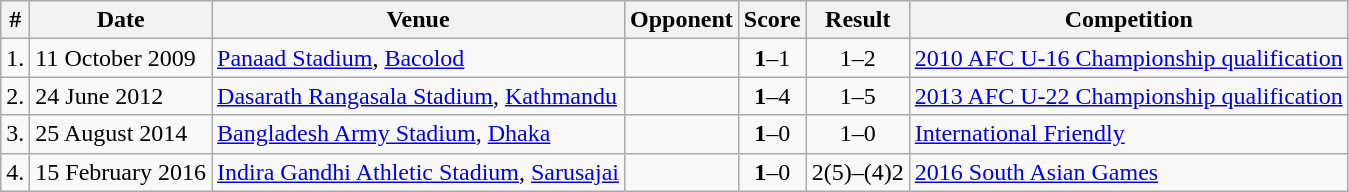<table class="wikitable">
<tr>
<th>#</th>
<th>Date</th>
<th>Venue</th>
<th>Opponent</th>
<th>Score</th>
<th>Result</th>
<th>Competition</th>
</tr>
<tr>
<td>1.</td>
<td>11 October 2009</td>
<td><a href='#'>Panaad Stadium</a>, <a href='#'>Bacolod</a></td>
<td></td>
<td style="text-align:center;"><strong>1</strong>–1</td>
<td style="text-align:center;">1–2</td>
<td><a href='#'>2010 AFC U-16 Championship qualification</a></td>
</tr>
<tr>
<td>2.</td>
<td>24 June 2012</td>
<td><a href='#'>Dasarath Rangasala Stadium</a>, <a href='#'>Kathmandu</a></td>
<td></td>
<td style="text-align:center;"><strong>1</strong>–4</td>
<td style="text-align:center;">1–5</td>
<td><a href='#'>2013 AFC U-22 Championship qualification</a></td>
</tr>
<tr>
<td>3.</td>
<td>25 August 2014</td>
<td><a href='#'>Bangladesh Army Stadium</a>, <a href='#'>Dhaka</a></td>
<td></td>
<td style="text-align:center;"><strong>1</strong>–0</td>
<td style="text-align:center;">1–0</td>
<td><a href='#'>International Friendly</a></td>
</tr>
<tr>
<td>4.</td>
<td>15 February 2016</td>
<td><a href='#'>Indira Gandhi Athletic Stadium</a>, <a href='#'>Sarusajai</a></td>
<td></td>
<td style="text-align:center;"><strong>1</strong>–0</td>
<td style="text-align:center;">2(5)–(4)2</td>
<td><a href='#'>2016 South Asian Games</a></td>
</tr>
</table>
